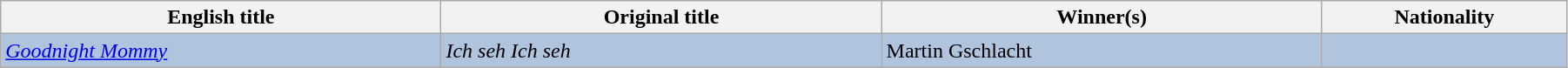<table class="wikitable" width="95%" cellpadding="5">
<tr>
<th width="18%">English title</th>
<th width="18%">Original title</th>
<th width="18%">Winner(s)</th>
<th width="10%">Nationality</th>
</tr>
<tr style="background:#B0C4DE;">
<td><em><a href='#'>Goodnight Mommy</a></em></td>
<td><em>Ich seh Ich seh</em></td>
<td>Martin Gschlacht</td>
<td></td>
</tr>
<tr>
</tr>
</table>
